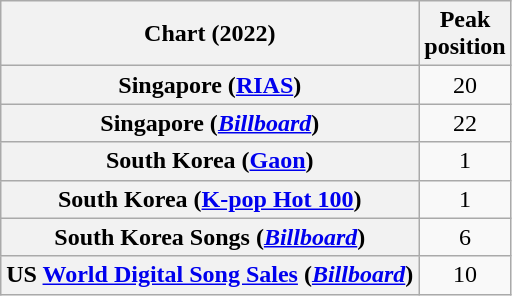<table class="wikitable sortable plainrowheaders" style="text-align:center">
<tr>
<th>Chart (2022)</th>
<th>Peak<br>position</th>
</tr>
<tr>
<th scope="row">Singapore (<a href='#'>RIAS</a>)</th>
<td>20</td>
</tr>
<tr>
<th scope="row">Singapore (<em><a href='#'>Billboard</a></em>)</th>
<td>22</td>
</tr>
<tr>
<th scope="row">South Korea (<a href='#'>Gaon</a>)</th>
<td>1</td>
</tr>
<tr>
<th scope="row">South Korea (<a href='#'>K-pop Hot 100</a>)</th>
<td>1</td>
</tr>
<tr>
<th scope="row">South Korea Songs (<em><a href='#'>Billboard</a></em>)</th>
<td>6</td>
</tr>
<tr>
<th scope="row">US <a href='#'>World Digital Song Sales</a> (<em><a href='#'>Billboard</a></em>)</th>
<td>10</td>
</tr>
</table>
